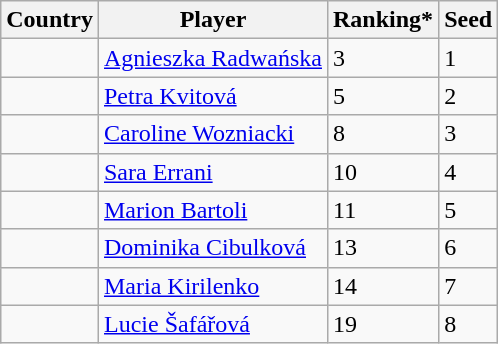<table class="wikitable" border="1">
<tr>
<th>Country</th>
<th>Player</th>
<th>Ranking*</th>
<th>Seed</th>
</tr>
<tr>
<td></td>
<td><a href='#'>Agnieszka Radwańska</a></td>
<td>3</td>
<td>1</td>
</tr>
<tr>
<td></td>
<td><a href='#'>Petra Kvitová</a></td>
<td>5</td>
<td>2</td>
</tr>
<tr>
<td></td>
<td><a href='#'>Caroline Wozniacki</a></td>
<td>8</td>
<td>3</td>
</tr>
<tr>
<td></td>
<td><a href='#'>Sara Errani</a></td>
<td>10</td>
<td>4</td>
</tr>
<tr>
<td></td>
<td><a href='#'>Marion Bartoli</a></td>
<td>11</td>
<td>5</td>
</tr>
<tr>
<td></td>
<td><a href='#'>Dominika Cibulková</a></td>
<td>13</td>
<td>6</td>
</tr>
<tr>
<td></td>
<td><a href='#'>Maria Kirilenko</a></td>
<td>14</td>
<td>7</td>
</tr>
<tr>
<td></td>
<td><a href='#'>Lucie Šafářová</a></td>
<td>19</td>
<td>8</td>
</tr>
</table>
